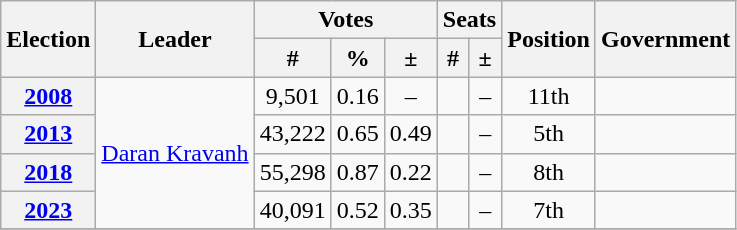<table class="wikitable" style=text-align:center>
<tr>
<th rowspan=2>Election</th>
<th rowspan=2>Leader</th>
<th colspan=3>Votes</th>
<th colspan=2>Seats</th>
<th rowspan=2>Position</th>
<th rowspan=2>Government</th>
</tr>
<tr>
<th>#</th>
<th>%</th>
<th>±</th>
<th>#</th>
<th>±</th>
</tr>
<tr>
<th><a href='#'>2008</a></th>
<td rowspan="4"><a href='#'>Daran Kravanh</a></td>
<td>9,501</td>
<td>0.16</td>
<td>–</td>
<td></td>
<td>–</td>
<td>11th</td>
<td></td>
</tr>
<tr>
<th><a href='#'>2013</a></th>
<td>43,222</td>
<td>0.65</td>
<td> 0.49</td>
<td></td>
<td>–</td>
<td>5th</td>
<td></td>
</tr>
<tr>
<th><a href='#'>2018</a></th>
<td>55,298</td>
<td>0.87</td>
<td> 0.22</td>
<td></td>
<td>–</td>
<td>8th</td>
<td></td>
</tr>
<tr>
<th><a href='#'>2023</a></th>
<td>40,091</td>
<td>0.52</td>
<td> 0.35</td>
<td></td>
<td>–</td>
<td>7th</td>
<td></td>
</tr>
<tr>
</tr>
</table>
